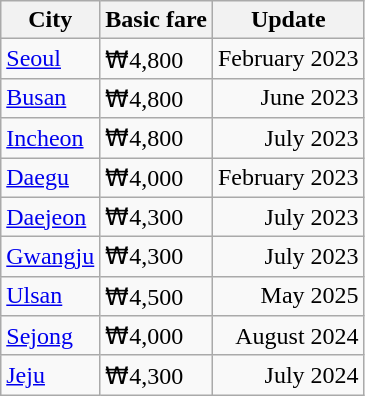<table class="wikitable sortable collapsible">
<tr>
<th Alphabetic>City</th>
<th>Basic fare</th>
<th Numeric>Update</th>
</tr>
<tr>
<td><a href='#'>Seoul</a></td>
<td>₩4,800</td>
<td style="text-align:right;">February 2023</td>
</tr>
<tr>
<td><a href='#'>Busan</a></td>
<td>₩4,800</td>
<td style="text-align:right;">June 2023</td>
</tr>
<tr>
<td><a href='#'>Incheon</a></td>
<td>₩4,800</td>
<td style="text-align:right;">July 2023</td>
</tr>
<tr>
<td><a href='#'>Daegu</a></td>
<td>₩4,000</td>
<td style="text-align:right;">February 2023</td>
</tr>
<tr>
<td><a href='#'>Daejeon</a></td>
<td>₩4,300</td>
<td style="text-align:right;">July 2023</td>
</tr>
<tr>
<td><a href='#'>Gwangju</a></td>
<td>₩4,300</td>
<td style="text-align:right;">July 2023</td>
</tr>
<tr>
<td><a href='#'>Ulsan</a></td>
<td>₩4,500</td>
<td style="text-align:right;">May 2025</td>
</tr>
<tr>
<td><a href='#'>Sejong</a></td>
<td>₩4,000</td>
<td style="text-align:right;">August 2024</td>
</tr>
<tr>
<td><a href='#'>Jeju</a></td>
<td>₩4,300</td>
<td style="text-align:right;">July 2024</td>
</tr>
</table>
